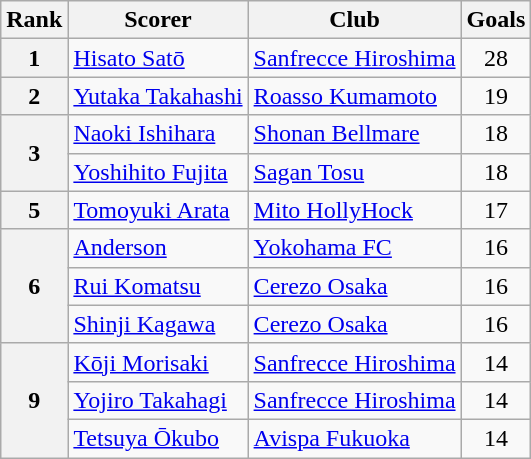<table class="wikitable">
<tr>
<th>Rank</th>
<th>Scorer</th>
<th>Club</th>
<th>Goals</th>
</tr>
<tr>
<th>1</th>
<td> <a href='#'>Hisato Satō</a></td>
<td><a href='#'>Sanfrecce Hiroshima</a></td>
<td align=center>28</td>
</tr>
<tr>
<th>2</th>
<td> <a href='#'>Yutaka Takahashi</a></td>
<td><a href='#'>Roasso Kumamoto</a></td>
<td align=center>19</td>
</tr>
<tr>
<th rowspan=2>3</th>
<td> <a href='#'>Naoki Ishihara</a></td>
<td><a href='#'>Shonan Bellmare</a></td>
<td align=center>18</td>
</tr>
<tr>
<td> <a href='#'>Yoshihito Fujita</a></td>
<td><a href='#'>Sagan Tosu</a></td>
<td align=center>18</td>
</tr>
<tr>
<th>5</th>
<td> <a href='#'>Tomoyuki Arata</a></td>
<td><a href='#'>Mito HollyHock</a></td>
<td align=center>17</td>
</tr>
<tr>
<th rowspan=3>6</th>
<td> <a href='#'>Anderson</a></td>
<td><a href='#'>Yokohama FC</a></td>
<td align=center>16</td>
</tr>
<tr>
<td> <a href='#'>Rui Komatsu</a></td>
<td><a href='#'>Cerezo Osaka</a></td>
<td align=center>16</td>
</tr>
<tr>
<td> <a href='#'>Shinji Kagawa</a></td>
<td><a href='#'>Cerezo Osaka</a></td>
<td align=center>16</td>
</tr>
<tr>
<th rowspan=3>9</th>
<td> <a href='#'>Kōji Morisaki</a></td>
<td><a href='#'>Sanfrecce Hiroshima</a></td>
<td align=center>14</td>
</tr>
<tr>
<td> <a href='#'>Yojiro Takahagi</a></td>
<td><a href='#'>Sanfrecce Hiroshima</a></td>
<td align=center>14</td>
</tr>
<tr>
<td> <a href='#'>Tetsuya Ōkubo</a></td>
<td><a href='#'>Avispa Fukuoka</a></td>
<td align=center>14</td>
</tr>
</table>
